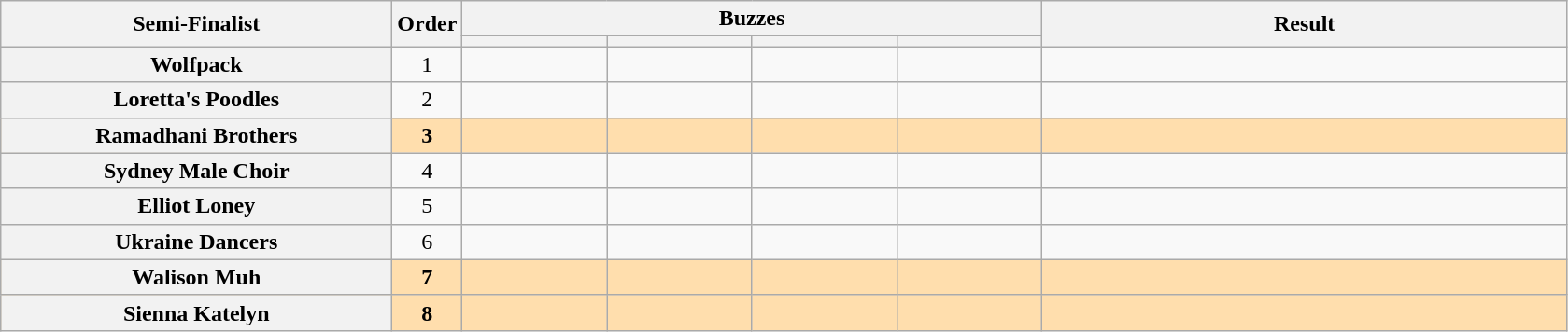<table class="wikitable plainrowheaders sortable" style="text-align:center;">
<tr>
<th scope="col" rowspan="2" class="unsortable" style="width:17em;">Semi-Finalist</th>
<th scope="col" rowspan="2" style="width:1em;">Order</th>
<th scope="col" colspan="4" class="unsortable" style="width:24em;">Buzzes</th>
<th scope="col" rowspan="2" style="width:23em;">Result</th>
</tr>
<tr>
<th scope="col" class="unsortable" style="width:6em;"></th>
<th scope="col" class="unsortable" style="width:6em;"></th>
<th scope="col" class="unsortable" style="width:6em;"></th>
<th scope="col" class="unsortable" style="width:6em;"></th>
</tr>
<tr>
<th scope="row">Wolfpack</th>
<td>1</td>
<td style="text-align:center;"></td>
<td style="text-align:center;"></td>
<td style="text-align:center;"></td>
<td style="text-align:center;"></td>
<td></td>
</tr>
<tr>
<th scope="row">Loretta's Poodles</th>
<td>2</td>
<td style="text-align:center;"></td>
<td style="text-align:center;"></td>
<td style="text-align:center;"></td>
<td style="text-align:center;"></td>
<td></td>
</tr>
<tr style="background:NavajoWhite;">
<th scope="row"><strong>Ramadhani Brothers</strong></th>
<td><strong>3</strong></td>
<td style="text-align:center;"></td>
<td style="text-align:center;"></td>
<td style="text-align:center;"></td>
<td style="text-align:center;"></td>
<td><strong></strong></td>
</tr>
<tr>
<th scope="row">Sydney Male Choir</th>
<td>4</td>
<td style="text-align:center;"></td>
<td style="text-align:center;"></td>
<td style="text-align:center;"></td>
<td style="text-align:center;"></td>
<td></td>
</tr>
<tr>
<th scope="row">Elliot Loney</th>
<td>5</td>
<td style="text-align:center;"></td>
<td style="text-align:center;"></td>
<td style="text-align:center;"></td>
<td style="text-align:center;"></td>
<td></td>
</tr>
<tr>
<th scope="row">Ukraine Dancers</th>
<td>6</td>
<td style="text-align:center;"></td>
<td style="text-align:center;"></td>
<td style="text-align:center;"></td>
<td style="text-align:center;"></td>
<td></td>
</tr>
<tr style="background:NavajoWhite;">
<th scope="row"><strong>Walison Muh</strong></th>
<td><strong>7</strong></td>
<td style="text-align:center;"></td>
<td style="text-align:center;"></td>
<td style="text-align:center;"></td>
<td style="text-align:center;"></td>
<td><strong></strong></td>
</tr>
<tr style="background:NavajoWhite;">
<th scope="row"><strong>Sienna Katelyn</strong></th>
<td><strong>8</strong></td>
<td style="text-align:center;"></td>
<td style="text-align:center;"></td>
<td style="text-align:center;"></td>
<td style="text-align:center;"></td>
<td><strong></strong></td>
</tr>
</table>
